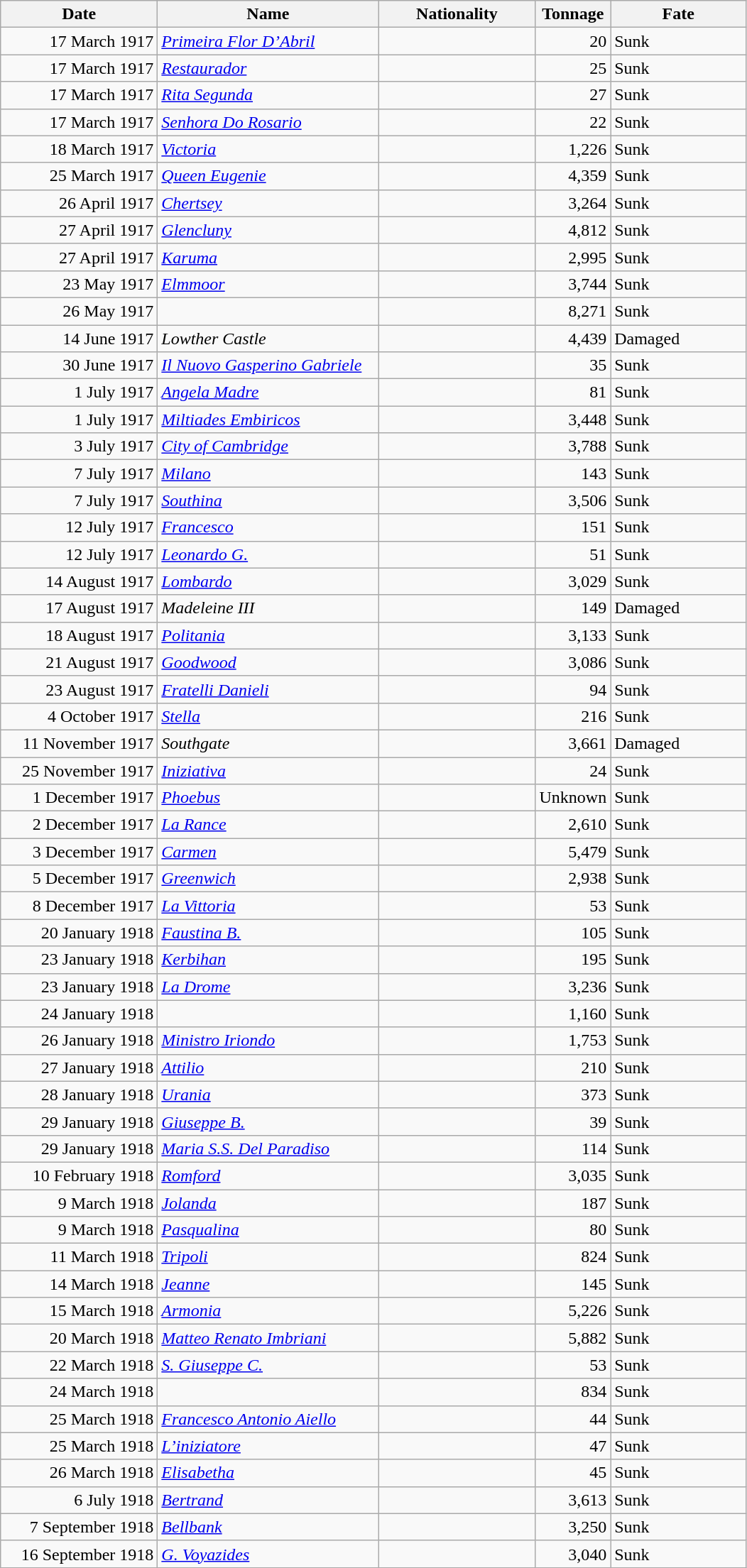<table class="wikitable sortable">
<tr>
<th width="140px">Date</th>
<th width="200px">Name</th>
<th width="140px">Nationality</th>
<th width="25px">Tonnage</th>
<th width="120px">Fate</th>
</tr>
<tr>
<td align="right">17 March 1917</td>
<td align="left"><a href='#'><em>Primeira Flor D’Abril</em></a></td>
<td align="left"></td>
<td align="right">20</td>
<td align="left">Sunk</td>
</tr>
<tr>
<td align="right">17 March 1917</td>
<td align="left"><a href='#'><em>Restaurador</em></a></td>
<td align="left"></td>
<td align="right">25</td>
<td align="left">Sunk</td>
</tr>
<tr>
<td align="right">17 March 1917</td>
<td align="left"><a href='#'><em>Rita Segunda</em></a></td>
<td align="left"></td>
<td align="right">27</td>
<td align="left">Sunk</td>
</tr>
<tr>
<td align="right">17 March 1917</td>
<td align="left"><a href='#'><em>Senhora Do Rosario</em></a></td>
<td align="left"></td>
<td align="right">22</td>
<td align="left">Sunk</td>
</tr>
<tr>
<td align="right">18 March 1917</td>
<td align="left"><a href='#'><em>Victoria</em></a></td>
<td align="left"></td>
<td align="right">1,226</td>
<td align="left">Sunk</td>
</tr>
<tr>
<td align="right">25 March 1917</td>
<td align="left"><a href='#'><em>Queen Eugenie</em></a></td>
<td align="left"></td>
<td align="right">4,359</td>
<td align="left">Sunk</td>
</tr>
<tr>
<td align="right">26 April 1917</td>
<td align="left"><a href='#'><em>Chertsey</em></a></td>
<td align="left"></td>
<td align="right">3,264</td>
<td align="left">Sunk</td>
</tr>
<tr>
<td align="right">27 April 1917</td>
<td align="left"><a href='#'><em>Glencluny</em></a></td>
<td align="left"></td>
<td align="right">4,812</td>
<td align="left">Sunk</td>
</tr>
<tr>
<td align="right">27 April 1917</td>
<td align="left"><a href='#'><em>Karuma</em></a></td>
<td align="left"></td>
<td align="right">2,995</td>
<td align="left">Sunk</td>
</tr>
<tr>
<td align="right">23 May 1917</td>
<td align="left"><a href='#'><em>Elmmoor</em></a></td>
<td align="left"></td>
<td align="right">3,744</td>
<td align="left">Sunk</td>
</tr>
<tr>
<td align="right">26 May 1917</td>
<td align="left"></td>
<td align="left"></td>
<td align="right">8,271</td>
<td align="left">Sunk</td>
</tr>
<tr>
<td align="right">14 June 1917</td>
<td align="left"><em>Lowther Castle</em></td>
<td align="left"></td>
<td align="right">4,439</td>
<td align="left">Damaged</td>
</tr>
<tr>
<td align="right">30 June 1917</td>
<td align="left"><a href='#'><em>Il Nuovo Gasperino Gabriele</em></a></td>
<td align="left"></td>
<td align="right">35</td>
<td align="left">Sunk</td>
</tr>
<tr>
<td align="right">1 July 1917</td>
<td align="left"><a href='#'><em>Angela Madre</em></a></td>
<td align="left"></td>
<td align="right">81</td>
<td align="left">Sunk</td>
</tr>
<tr>
<td align="right">1 July 1917</td>
<td align="left"><a href='#'><em>Miltiades Embiricos</em></a></td>
<td align="left"></td>
<td align="right">3,448</td>
<td align="left">Sunk</td>
</tr>
<tr>
<td align="right">3 July 1917</td>
<td align="left"><a href='#'><em>City of Cambridge</em></a></td>
<td align="left"></td>
<td align="right">3,788</td>
<td align="left">Sunk</td>
</tr>
<tr>
<td align="right">7 July 1917</td>
<td align="left"><a href='#'><em>Milano</em></a></td>
<td align="left"></td>
<td align="right">143</td>
<td align="left">Sunk</td>
</tr>
<tr>
<td align="right">7 July 1917</td>
<td align="left"><a href='#'><em>Southina</em></a></td>
<td align="left"></td>
<td align="right">3,506</td>
<td align="left">Sunk</td>
</tr>
<tr>
<td align="right">12 July 1917</td>
<td align="left"><a href='#'><em>Francesco</em></a></td>
<td align="left"></td>
<td align="right">151</td>
<td align="left">Sunk</td>
</tr>
<tr>
<td align="right">12 July 1917</td>
<td align="left"><a href='#'><em>Leonardo G.</em></a></td>
<td align="left"></td>
<td align="right">51</td>
<td align="left">Sunk</td>
</tr>
<tr>
<td align="right">14 August 1917</td>
<td align="left"><a href='#'><em>Lombardo</em></a></td>
<td align="left"></td>
<td align="right">3,029</td>
<td align="left">Sunk</td>
</tr>
<tr>
<td align="right">17 August 1917</td>
<td align="left"><em>Madeleine III</em></td>
<td align="left"></td>
<td align="right">149</td>
<td align="left">Damaged</td>
</tr>
<tr>
<td align="right">18 August 1917</td>
<td align="left"><a href='#'><em>Politania</em></a></td>
<td align="left"></td>
<td align="right">3,133</td>
<td align="left">Sunk</td>
</tr>
<tr>
<td align="right">21 August 1917</td>
<td align="left"><a href='#'><em>Goodwood</em></a></td>
<td align="left"></td>
<td align="right">3,086</td>
<td align="left">Sunk</td>
</tr>
<tr>
<td align="right">23 August 1917</td>
<td align="left"><a href='#'><em>Fratelli Danieli</em></a></td>
<td align="left"></td>
<td align="right">94</td>
<td align="left">Sunk</td>
</tr>
<tr>
<td align="right">4 October 1917</td>
<td align="left"><a href='#'><em>Stella</em></a></td>
<td align="left"></td>
<td align="right">216</td>
<td align="left">Sunk</td>
</tr>
<tr>
<td align="right">11 November 1917</td>
<td align="left"><em>Southgate</em></td>
<td align="left"></td>
<td align="right">3,661</td>
<td align="left">Damaged</td>
</tr>
<tr>
<td align="right">25 November 1917</td>
<td align="left"><a href='#'><em>Iniziativa</em></a></td>
<td align="left"></td>
<td align="right">24</td>
<td align="left">Sunk</td>
</tr>
<tr>
<td align="right">1 December 1917</td>
<td align="left"><a href='#'><em>Phoebus</em></a></td>
<td align="left"></td>
<td align="right">Unknown</td>
<td align="left">Sunk</td>
</tr>
<tr>
<td align="right">2 December 1917</td>
<td align="left"><a href='#'><em>La Rance</em></a></td>
<td align="left"></td>
<td align="right">2,610</td>
<td align="left">Sunk</td>
</tr>
<tr>
<td align="right">3 December 1917</td>
<td align="left"><a href='#'><em>Carmen</em></a></td>
<td align="left"></td>
<td align="right">5,479</td>
<td align="left">Sunk</td>
</tr>
<tr>
<td align="right">5 December 1917</td>
<td align="left"><a href='#'><em>Greenwich</em></a></td>
<td align="left"></td>
<td align="right">2,938</td>
<td align="left">Sunk</td>
</tr>
<tr>
<td align="right">8 December 1917</td>
<td align="left"><a href='#'><em>La Vittoria</em></a></td>
<td align="left"></td>
<td align="right">53</td>
<td align="left">Sunk</td>
</tr>
<tr>
<td align="right">20 January 1918</td>
<td align="left"><a href='#'><em>Faustina B.</em></a></td>
<td align="left"></td>
<td align="right">105</td>
<td align="left">Sunk</td>
</tr>
<tr>
<td align="right">23 January 1918</td>
<td align="left"><a href='#'><em>Kerbihan</em></a></td>
<td align="left"></td>
<td align="right">195</td>
<td align="left">Sunk</td>
</tr>
<tr>
<td align="right">23 January 1918</td>
<td align="left"><a href='#'><em>La Drome</em></a></td>
<td align="left"></td>
<td align="right">3,236</td>
<td align="left">Sunk</td>
</tr>
<tr>
<td align="right">24 January 1918</td>
<td align="left"></td>
<td align="left"></td>
<td align="right">1,160</td>
<td align="left">Sunk</td>
</tr>
<tr>
<td align="right">26 January 1918</td>
<td align="left"><a href='#'><em>Ministro Iriondo</em></a></td>
<td align="left"></td>
<td align="right">1,753</td>
<td align="left">Sunk</td>
</tr>
<tr>
<td align="right">27 January 1918</td>
<td align="left"><a href='#'><em>Attilio</em></a></td>
<td align="left"></td>
<td align="right">210</td>
<td align="left">Sunk</td>
</tr>
<tr>
<td align="right">28 January 1918</td>
<td align="left"><a href='#'><em>Urania</em></a></td>
<td align="left"></td>
<td align="right">373</td>
<td align="left">Sunk</td>
</tr>
<tr>
<td align="right">29 January 1918</td>
<td align="left"><a href='#'><em>Giuseppe B.</em></a></td>
<td align="left"></td>
<td align="right">39</td>
<td align="left">Sunk</td>
</tr>
<tr>
<td align="right">29 January 1918</td>
<td align="left"><a href='#'><em>Maria S.S. Del Paradiso</em></a></td>
<td align="left"></td>
<td align="right">114</td>
<td align="left">Sunk</td>
</tr>
<tr>
<td align="right">10 February 1918</td>
<td align="left"><a href='#'><em>Romford</em></a></td>
<td align="left"></td>
<td align="right">3,035</td>
<td align="left">Sunk</td>
</tr>
<tr>
<td align="right">9 March 1918</td>
<td align="left"><a href='#'><em>Jolanda</em></a></td>
<td align="left"></td>
<td align="right">187</td>
<td align="left">Sunk</td>
</tr>
<tr>
<td align="right">9 March 1918</td>
<td align="left"><a href='#'><em>Pasqualina</em></a></td>
<td align="left"></td>
<td align="right">80</td>
<td align="left">Sunk</td>
</tr>
<tr>
<td align="right">11 March 1918</td>
<td align="left"><a href='#'><em>Tripoli</em></a></td>
<td align="left"></td>
<td align="right">824</td>
<td align="left">Sunk</td>
</tr>
<tr>
<td align="right">14 March 1918</td>
<td align="left"><a href='#'><em>Jeanne</em></a></td>
<td align="left"></td>
<td align="right">145</td>
<td align="left">Sunk</td>
</tr>
<tr>
<td align="right">15 March 1918</td>
<td align="left"><a href='#'><em>Armonia</em></a></td>
<td align="left"></td>
<td align="right">5,226</td>
<td align="left">Sunk</td>
</tr>
<tr>
<td align="right">20 March 1918</td>
<td align="left"><a href='#'><em>Matteo Renato Imbriani</em></a></td>
<td align="left"></td>
<td align="right">5,882</td>
<td align="left">Sunk</td>
</tr>
<tr>
<td align="right">22 March 1918</td>
<td align="left"><a href='#'><em>S. Giuseppe C.</em></a></td>
<td align="left"></td>
<td align="right">53</td>
<td align="left">Sunk</td>
</tr>
<tr>
<td align="right">24 March 1918</td>
<td align="left"></td>
<td align="left"></td>
<td align="right">834</td>
<td align="left">Sunk</td>
</tr>
<tr>
<td align="right">25 March 1918</td>
<td align="left"><a href='#'><em>Francesco Antonio Aiello</em></a></td>
<td align="left"></td>
<td align="right">44</td>
<td align="left">Sunk</td>
</tr>
<tr>
<td align="right">25 March 1918</td>
<td align="left"><a href='#'><em>L’iniziatore</em></a></td>
<td align="left"></td>
<td align="right">47</td>
<td align="left">Sunk</td>
</tr>
<tr>
<td align="right">26 March 1918</td>
<td align="left"><a href='#'><em>Elisabetha</em></a></td>
<td align="left"></td>
<td align="right">45</td>
<td align="left">Sunk</td>
</tr>
<tr>
<td align="right">6 July 1918</td>
<td align="left"><a href='#'><em>Bertrand</em></a></td>
<td align="left"></td>
<td align="right">3,613</td>
<td align="left">Sunk</td>
</tr>
<tr>
<td align="right">7 September 1918</td>
<td align="left"><a href='#'><em>Bellbank</em></a></td>
<td align="left"></td>
<td align="right">3,250</td>
<td align="left">Sunk</td>
</tr>
<tr>
<td align="right">16 September 1918</td>
<td align="left"><a href='#'><em>G. Voyazides</em></a></td>
<td align="left"></td>
<td align="right">3,040</td>
<td align="left">Sunk</td>
</tr>
</table>
